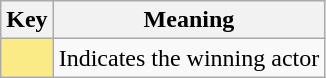<table class="wikitable">
<tr>
<th scope="col" width=%>Key</th>
<th scope="col" width=%>Meaning</th>
</tr>
<tr>
<td style="background:#FAEB86"></td>
<td>Indicates the winning actor</td>
</tr>
</table>
